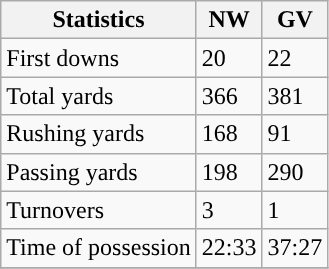<table class="wikitable" style="float: left;">
<tr>
<th>Statistics</th>
<th>NW</th>
<th>GV</th>
</tr>
<tr>
<td>First downs</td>
<td>20</td>
<td>22</td>
</tr>
<tr>
<td>Total yards</td>
<td>366</td>
<td>381</td>
</tr>
<tr>
<td>Rushing yards</td>
<td>168</td>
<td>91</td>
</tr>
<tr>
<td>Passing yards</td>
<td>198</td>
<td>290</td>
</tr>
<tr>
<td>Turnovers</td>
<td>3</td>
<td>1</td>
</tr>
<tr>
<td>Time of possession</td>
<td>22:33</td>
<td>37:27</td>
</tr>
<tr>
</tr>
</table>
